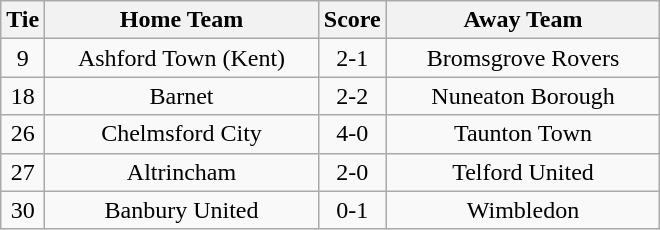<table class="wikitable" style="text-align:center;">
<tr>
<th width=20>Tie</th>
<th width=175>Home Team</th>
<th width=20>Score</th>
<th width=175>Away Team</th>
</tr>
<tr>
<td>9</td>
<td>Ashford Town (Kent)</td>
<td>2-1</td>
<td>Bromsgrove Rovers</td>
</tr>
<tr>
<td>18</td>
<td>Barnet</td>
<td>2-2</td>
<td>Nuneaton Borough</td>
</tr>
<tr>
<td>26</td>
<td>Chelmsford City</td>
<td>4-0</td>
<td>Taunton Town</td>
</tr>
<tr>
<td>27</td>
<td>Altrincham</td>
<td>2-0</td>
<td>Telford United</td>
</tr>
<tr>
<td>30</td>
<td>Banbury United</td>
<td>0-1</td>
<td>Wimbledon</td>
</tr>
</table>
